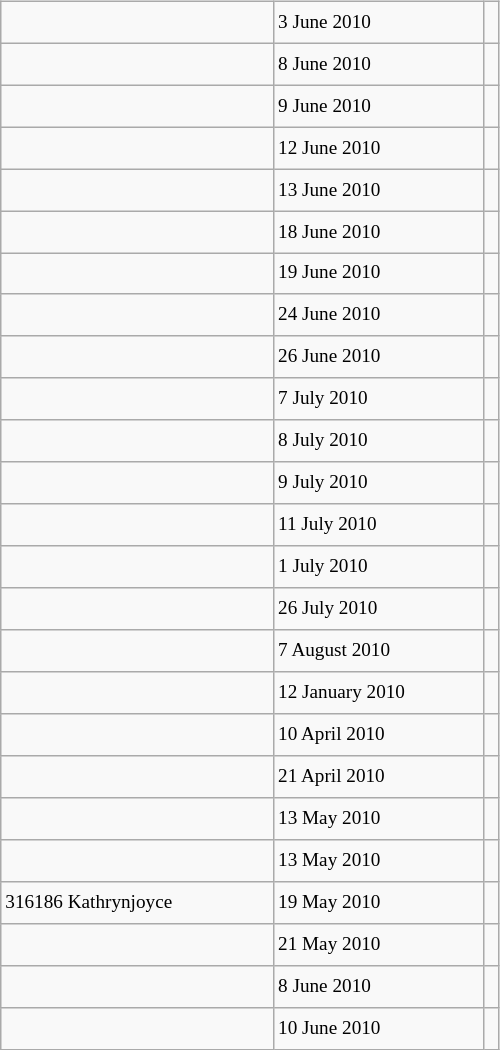<table class="wikitable" style="font-size: 80%; float: left; width: 26em; margin-right: 1em; height: 700px">
<tr>
<td></td>
<td>3 June 2010</td>
<td></td>
</tr>
<tr>
<td></td>
<td>8 June 2010</td>
<td></td>
</tr>
<tr>
<td></td>
<td>9 June 2010</td>
<td></td>
</tr>
<tr>
<td></td>
<td>12 June 2010</td>
<td></td>
</tr>
<tr>
<td></td>
<td>13 June 2010</td>
<td></td>
</tr>
<tr>
<td></td>
<td>18 June 2010</td>
<td></td>
</tr>
<tr>
<td></td>
<td>19 June 2010</td>
<td></td>
</tr>
<tr>
<td></td>
<td>24 June 2010</td>
<td></td>
</tr>
<tr>
<td></td>
<td>26 June 2010</td>
<td></td>
</tr>
<tr>
<td></td>
<td>7 July 2010</td>
<td></td>
</tr>
<tr>
<td></td>
<td>8 July 2010</td>
<td></td>
</tr>
<tr>
<td></td>
<td>9 July 2010</td>
<td></td>
</tr>
<tr>
<td></td>
<td>11 July 2010</td>
<td></td>
</tr>
<tr>
<td></td>
<td>1 July 2010</td>
<td></td>
</tr>
<tr>
<td></td>
<td>26 July 2010</td>
<td></td>
</tr>
<tr>
<td></td>
<td>7 August 2010</td>
<td></td>
</tr>
<tr>
<td></td>
<td>12 January 2010</td>
<td></td>
</tr>
<tr>
<td></td>
<td>10 April 2010</td>
<td></td>
</tr>
<tr>
<td></td>
<td>21 April 2010</td>
<td></td>
</tr>
<tr>
<td></td>
<td>13 May 2010</td>
<td></td>
</tr>
<tr>
<td></td>
<td>13 May 2010</td>
<td></td>
</tr>
<tr>
<td>316186 Kathrynjoyce</td>
<td>19 May 2010</td>
<td></td>
</tr>
<tr>
<td></td>
<td>21 May 2010</td>
<td></td>
</tr>
<tr>
<td></td>
<td>8 June 2010</td>
<td></td>
</tr>
<tr>
<td></td>
<td>10 June 2010</td>
<td></td>
</tr>
</table>
